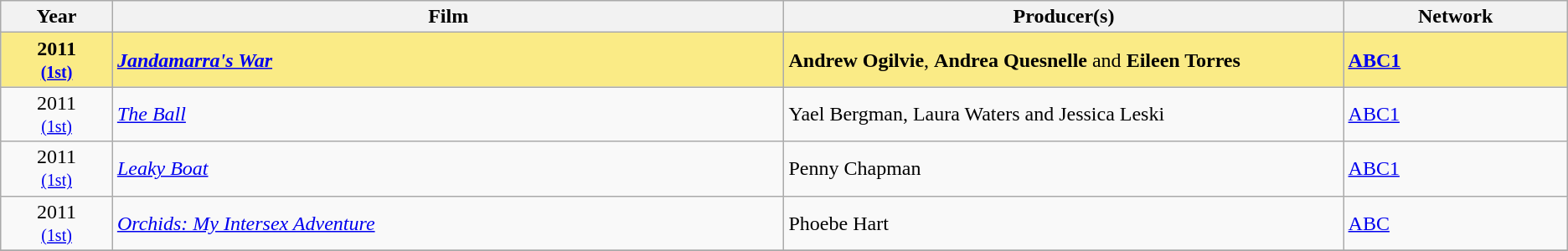<table class="sortable wikitable">
<tr>
<th width="5%">Year</th>
<th width="30%">Film</th>
<th width="25%">Producer(s)</th>
<th width="10%">Network</th>
</tr>
<tr style="background:#FAEB86">
<td align="center"><strong>2011</strong><br><small><strong><a href='#'>(1st)</a></strong></small></td>
<td><strong><em><a href='#'>Jandamarra's War</a></em></strong></td>
<td><strong>Andrew Ogilvie</strong>, <strong>Andrea Quesnelle</strong> and <strong>Eileen Torres</strong></td>
<td><strong><a href='#'>ABC1</a></strong></td>
</tr>
<tr>
<td align="center">2011<br><small><a href='#'>(1st)</a></small></td>
<td><em><a href='#'>The Ball</a></em></td>
<td>Yael Bergman, Laura Waters and Jessica Leski</td>
<td><a href='#'>ABC1</a></td>
</tr>
<tr>
<td align="center">2011<br><small><a href='#'>(1st)</a></small></td>
<td><em><a href='#'>Leaky Boat</a></em></td>
<td>Penny Chapman</td>
<td><a href='#'>ABC1</a></td>
</tr>
<tr>
<td align="center">2011<br><small><a href='#'>(1st)</a></small></td>
<td><em><a href='#'>Orchids: My Intersex Adventure</a></em></td>
<td>Phoebe Hart</td>
<td><a href='#'>ABC</a></td>
</tr>
<tr>
</tr>
</table>
